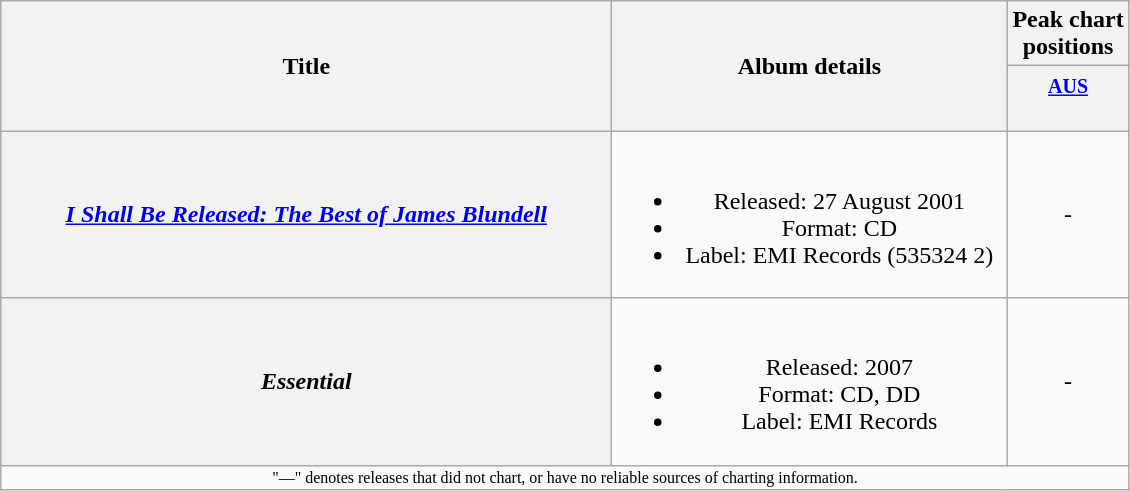<table class="wikitable plainrowheaders" style="text-align:center;" border="1">
<tr>
<th scope="col" rowspan="2" style="width:25em;">Title</th>
<th scope="col" rowspan="2" style="width:16em;">Album details</th>
<th scope="col" colspan="1">Peak chart<br>positions</th>
</tr>
<tr>
<th scope="col" style="text-align:center;"><small><a href='#'>AUS</a><br></small><br></th>
</tr>
<tr>
<th scope="row"><em><a href='#'>I Shall Be Released: The Best of James Blundell</a></em></th>
<td><br><ul><li>Released: 27 August 2001</li><li>Format: CD</li><li>Label: EMI Records (535324 2)</li></ul></td>
<td align="center">-</td>
</tr>
<tr>
<th scope="row"><em>Essential</em></th>
<td><br><ul><li>Released: 2007</li><li>Format: CD, DD</li><li>Label: EMI Records</li></ul></td>
<td align="center">-</td>
</tr>
<tr>
<td align="center" colspan="5" style="font-size: 8pt">"—" denotes releases that did not chart, or have no reliable sources of charting information.</td>
</tr>
</table>
